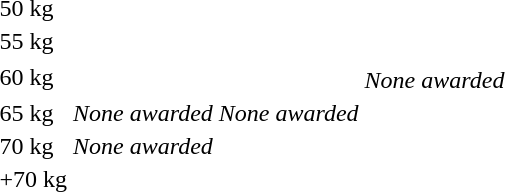<table>
<tr>
<td rowspan=2>50 kg</td>
<td rowspan=2></td>
<td rowspan=2></td>
<td></td>
</tr>
<tr>
<td></td>
</tr>
<tr>
<td rowspan=2>55 kg</td>
<td rowspan=2></td>
<td rowspan=2></td>
<td></td>
</tr>
<tr>
<td></td>
</tr>
<tr>
<td rowspan=2>60 kg</td>
<td rowspan=2></td>
<td rowspan=2></td>
<td></td>
</tr>
<tr>
<td><em>None awarded</em></td>
</tr>
<tr>
<td rowspan=2>65 kg</td>
<td rowspan=2><em>None awarded</em></td>
<td rowspan=2><em>None awarded</em></td>
<td></td>
</tr>
<tr>
<td></td>
</tr>
<tr>
<td rowspan=2>70 kg</td>
<td rowspan=2><em>None awarded</em></td>
<td rowspan=2></td>
<td></td>
</tr>
<tr>
<td></td>
</tr>
<tr>
<td rowspan=2>+70 kg</td>
<td rowspan=2></td>
<td rowspan=2></td>
<td></td>
</tr>
<tr>
<td></td>
</tr>
</table>
